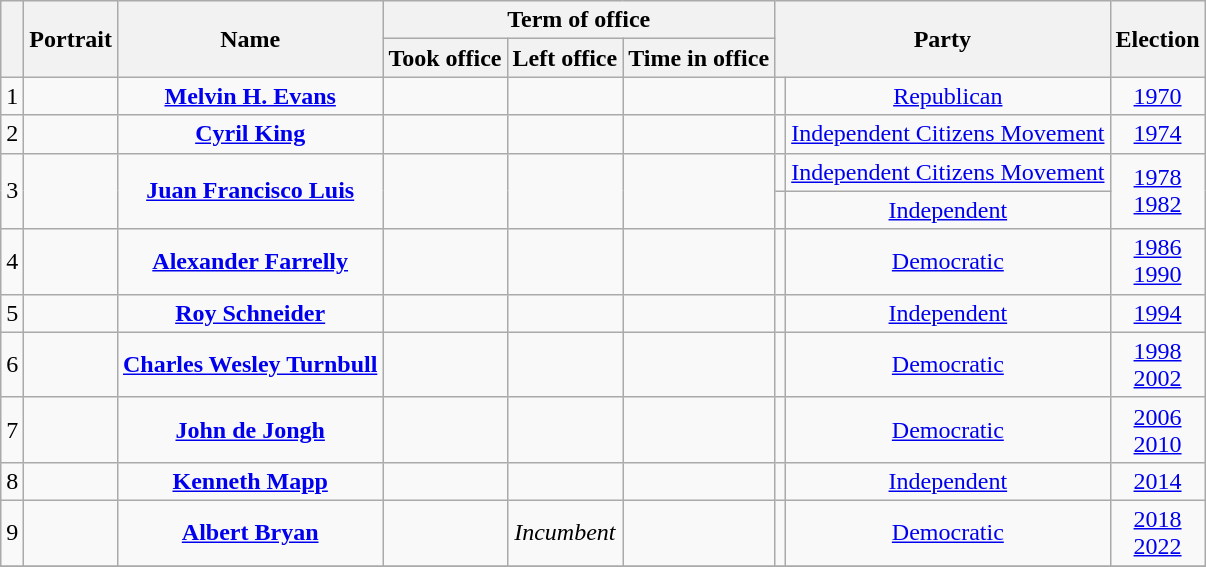<table class="wikitable" style="text-align:center">
<tr>
<th rowspan=2></th>
<th rowspan=2>Portrait</th>
<th rowspan=2>Name<br></th>
<th colspan=3>Term of office</th>
<th colspan=2 rowspan=2>Party</th>
<th rowspan=2>Election</th>
</tr>
<tr>
<th>Took office</th>
<th>Left office</th>
<th>Time in office</th>
</tr>
<tr>
<td>1</td>
<td></td>
<td><strong><a href='#'>Melvin H. Evans</a></strong><br></td>
<td></td>
<td></td>
<td></td>
<td bgcolor=></td>
<td><a href='#'>Republican</a></td>
<td><a href='#'>1970</a></td>
</tr>
<tr>
<td>2</td>
<td></td>
<td><strong><a href='#'>Cyril King</a></strong><br></td>
<td></td>
<td></td>
<td></td>
<td bgcolor=></td>
<td><a href='#'>Independent Citizens Movement</a></td>
<td><a href='#'>1974</a></td>
</tr>
<tr>
<td rowspan=2>3</td>
<td rowspan=2></td>
<td rowspan=2><strong><a href='#'>Juan Francisco Luis</a></strong><br></td>
<td rowspan=2></td>
<td rowspan=2></td>
<td rowspan=2></td>
<td bgcolor=></td>
<td><a href='#'>Independent Citizens Movement</a><br></td>
<td rowspan=2><a href='#'>1978</a><br><a href='#'>1982</a></td>
</tr>
<tr>
<td bgcolor=></td>
<td><a href='#'>Independent</a><br></td>
</tr>
<tr>
<td>4</td>
<td></td>
<td><strong><a href='#'>Alexander Farrelly</a></strong><br></td>
<td></td>
<td></td>
<td></td>
<td bgcolor=></td>
<td><a href='#'>Democratic</a></td>
<td><a href='#'>1986</a><br><a href='#'>1990</a></td>
</tr>
<tr>
<td>5</td>
<td></td>
<td><strong><a href='#'>Roy Schneider</a></strong><br></td>
<td></td>
<td></td>
<td></td>
<td bgcolor=></td>
<td><a href='#'>Independent</a></td>
<td><a href='#'>1994</a></td>
</tr>
<tr>
<td>6</td>
<td></td>
<td><strong><a href='#'>Charles Wesley Turnbull</a></strong><br></td>
<td></td>
<td></td>
<td></td>
<td bgcolor=></td>
<td><a href='#'>Democratic</a></td>
<td><a href='#'>1998</a><br><a href='#'>2002</a></td>
</tr>
<tr>
<td>7</td>
<td></td>
<td><strong><a href='#'>John de Jongh</a></strong><br></td>
<td></td>
<td></td>
<td></td>
<td bgcolor=></td>
<td><a href='#'>Democratic</a></td>
<td><a href='#'>2006</a><br><a href='#'>2010</a></td>
</tr>
<tr>
<td>8</td>
<td></td>
<td><strong><a href='#'>Kenneth Mapp</a></strong><br></td>
<td></td>
<td></td>
<td></td>
<td bgcolor=></td>
<td><a href='#'>Independent</a></td>
<td><a href='#'>2014</a></td>
</tr>
<tr>
<td>9</td>
<td></td>
<td><strong><a href='#'>Albert Bryan</a></strong><br></td>
<td></td>
<td><em>Incumbent</em></td>
<td></td>
<td bgcolor=></td>
<td><a href='#'>Democratic</a></td>
<td><a href='#'>2018</a><br><a href='#'>2022</a></td>
</tr>
<tr>
</tr>
</table>
